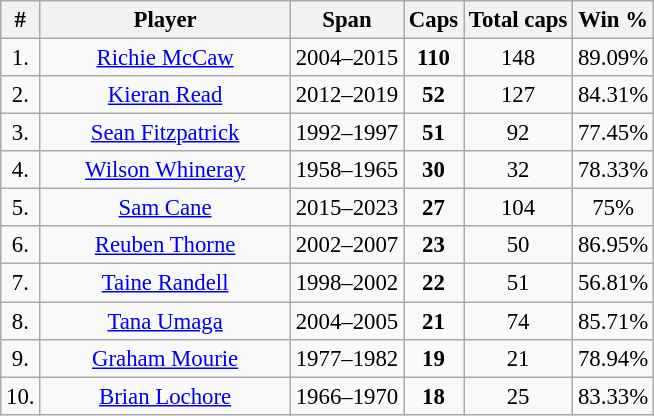<table class="wikitable sortable" style="font-size:95%; text-align:center;">
<tr>
<th>#</th>
<th style="width:160px;">Player</th>
<th>Span</th>
<th>Caps</th>
<th>Total caps</th>
<th>Win %</th>
</tr>
<tr>
<td>1.</td>
<td><a href='#'>Richie McCaw</a></td>
<td>2004–2015</td>
<td><strong>110</strong></td>
<td>148</td>
<td>89.09%</td>
</tr>
<tr>
<td>2.</td>
<td><a href='#'>Kieran Read</a></td>
<td>2012–2019</td>
<td><strong>52</strong></td>
<td>127</td>
<td>84.31%</td>
</tr>
<tr>
<td>3.</td>
<td><a href='#'>Sean Fitzpatrick</a></td>
<td>1992–1997</td>
<td><strong>51</strong></td>
<td>92</td>
<td>77.45%</td>
</tr>
<tr>
<td>4.</td>
<td><a href='#'>Wilson Whineray</a></td>
<td>1958–1965</td>
<td><strong>30</strong></td>
<td>32</td>
<td>78.33%</td>
</tr>
<tr>
<td>5.</td>
<td><a href='#'>Sam Cane</a></td>
<td>2015–2023</td>
<td><strong>27</strong></td>
<td>104</td>
<td>75%</td>
</tr>
<tr>
<td>6.</td>
<td><a href='#'>Reuben Thorne</a></td>
<td>2002–2007</td>
<td><strong>23</strong></td>
<td>50</td>
<td>86.95%</td>
</tr>
<tr>
<td>7.</td>
<td><a href='#'>Taine Randell</a></td>
<td>1998–2002</td>
<td><strong>22</strong></td>
<td>51</td>
<td>56.81%</td>
</tr>
<tr>
<td>8.</td>
<td><a href='#'>Tana Umaga</a></td>
<td>2004–2005</td>
<td><strong>21</strong></td>
<td>74</td>
<td>85.71%</td>
</tr>
<tr>
<td>9.</td>
<td><a href='#'>Graham Mourie</a></td>
<td>1977–1982</td>
<td><strong>19</strong></td>
<td>21</td>
<td>78.94%</td>
</tr>
<tr>
<td>10.</td>
<td><a href='#'>Brian Lochore</a></td>
<td>1966–1970</td>
<td><strong>18</strong></td>
<td>25</td>
<td>83.33%</td>
</tr>
</table>
